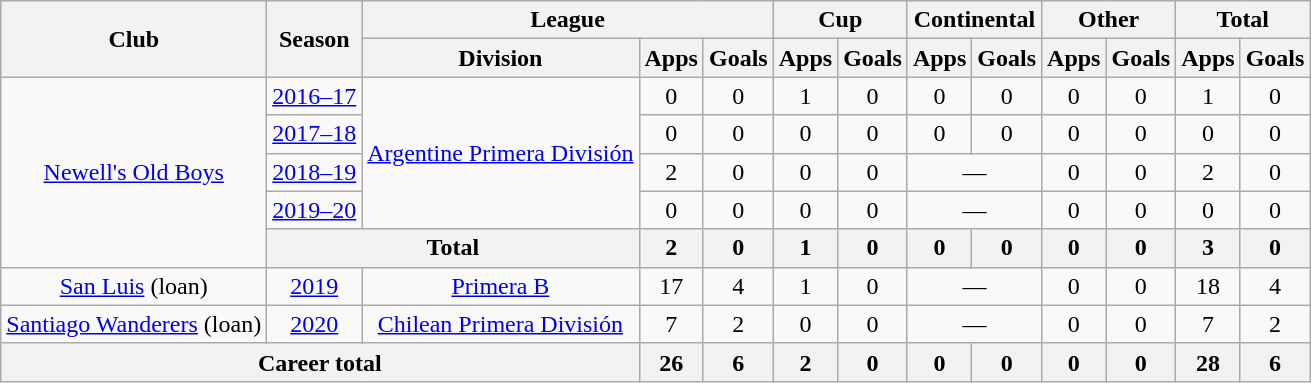<table class="wikitable" style="text-align:center">
<tr>
<th rowspan="2">Club</th>
<th rowspan="2">Season</th>
<th colspan="3">League</th>
<th colspan="2">Cup</th>
<th colspan="2">Continental</th>
<th colspan="2">Other</th>
<th colspan="2">Total</th>
</tr>
<tr>
<th>Division</th>
<th>Apps</th>
<th>Goals</th>
<th>Apps</th>
<th>Goals</th>
<th>Apps</th>
<th>Goals</th>
<th>Apps</th>
<th>Goals</th>
<th>Apps</th>
<th>Goals</th>
</tr>
<tr>
<td rowspan="5"><a href='#'>Newell's Old Boys</a></td>
<td><a href='#'>2016–17</a></td>
<td rowspan="4"><a href='#'>Argentine Primera División</a></td>
<td>0</td>
<td>0</td>
<td>1</td>
<td>0</td>
<td>0</td>
<td>0</td>
<td>0</td>
<td>0</td>
<td>1</td>
<td>0</td>
</tr>
<tr>
<td><a href='#'>2017–18</a></td>
<td>0</td>
<td>0</td>
<td>0</td>
<td>0</td>
<td>0</td>
<td>0</td>
<td>0</td>
<td>0</td>
<td>0</td>
<td>0</td>
</tr>
<tr>
<td><a href='#'>2018–19</a></td>
<td>2</td>
<td>0</td>
<td>0</td>
<td>0</td>
<td colspan="2">—</td>
<td>0</td>
<td>0</td>
<td>2</td>
<td>0</td>
</tr>
<tr>
<td><a href='#'>2019–20</a></td>
<td>0</td>
<td>0</td>
<td>0</td>
<td>0</td>
<td colspan="2">—</td>
<td>0</td>
<td>0</td>
<td>0</td>
<td>0</td>
</tr>
<tr>
<th colspan="2">Total</th>
<th>2</th>
<th>0</th>
<th>1</th>
<th>0</th>
<th>0</th>
<th>0</th>
<th>0</th>
<th>0</th>
<th>3</th>
<th>0</th>
</tr>
<tr>
<td rowspan="1"><a href='#'>San Luis</a> (loan)</td>
<td><a href='#'>2019</a></td>
<td rowspan="1"><a href='#'>Primera B</a></td>
<td>17</td>
<td>4</td>
<td>1</td>
<td>0</td>
<td colspan="2">—</td>
<td>0</td>
<td>0</td>
<td>18</td>
<td>4</td>
</tr>
<tr>
<td rowspan="1"><a href='#'>Santiago Wanderers</a> (loan)</td>
<td><a href='#'>2020</a></td>
<td rowspan="1"><a href='#'>Chilean Primera División</a></td>
<td>7</td>
<td>2</td>
<td>0</td>
<td>0</td>
<td colspan="2">—</td>
<td>0</td>
<td>0</td>
<td>7</td>
<td>2</td>
</tr>
<tr>
<th colspan="3">Career total</th>
<th>26</th>
<th>6</th>
<th>2</th>
<th>0</th>
<th>0</th>
<th>0</th>
<th>0</th>
<th>0</th>
<th>28</th>
<th>6</th>
</tr>
</table>
